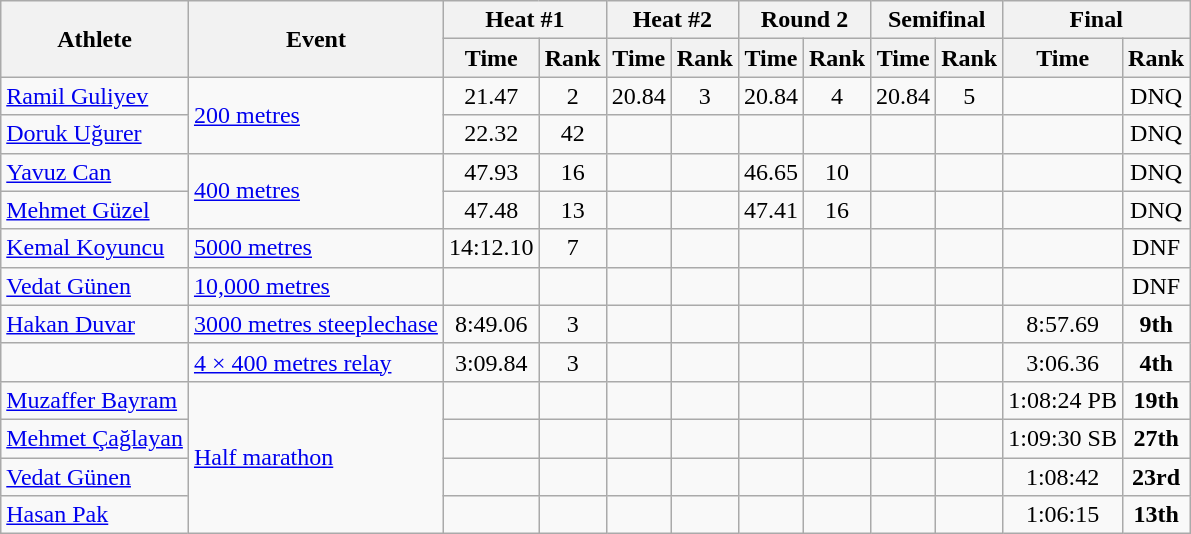<table class=wikitable>
<tr>
<th rowspan="2">Athlete</th>
<th rowspan="2">Event</th>
<th colspan="2">Heat #1</th>
<th colspan="2">Heat #2</th>
<th colspan="2">Round 2</th>
<th colspan="2">Semifinal</th>
<th colspan="2">Final</th>
</tr>
<tr>
<th>Time</th>
<th>Rank</th>
<th>Time</th>
<th>Rank</th>
<th>Time</th>
<th>Rank</th>
<th>Time</th>
<th>Rank</th>
<th>Time</th>
<th>Rank</th>
</tr>
<tr align=center>
<td align=left><a href='#'>Ramil Guliyev</a></td>
<td rowspan=2 align=left><a href='#'>200 metres</a></td>
<td>21.47</td>
<td>2</td>
<td>20.84</td>
<td>3</td>
<td>20.84</td>
<td>4</td>
<td>20.84</td>
<td>5</td>
<td></td>
<td>DNQ</td>
</tr>
<tr align=center>
<td align=left><a href='#'>Doruk Uğurer</a></td>
<td>22.32</td>
<td>42</td>
<td></td>
<td></td>
<td></td>
<td></td>
<td></td>
<td></td>
<td></td>
<td>DNQ</td>
</tr>
<tr align=center>
<td align=left><a href='#'>Yavuz Can</a></td>
<td rowspan=2 align=left><a href='#'>400 metres</a></td>
<td>47.93</td>
<td>16</td>
<td></td>
<td></td>
<td>46.65</td>
<td>10</td>
<td></td>
<td></td>
<td></td>
<td>DNQ</td>
</tr>
<tr align=center>
<td align=left><a href='#'>Mehmet Güzel</a></td>
<td>47.48</td>
<td>13</td>
<td></td>
<td></td>
<td>47.41</td>
<td>16</td>
<td></td>
<td></td>
<td></td>
<td>DNQ</td>
</tr>
<tr align=center>
<td align=left><a href='#'>Kemal Koyuncu</a></td>
<td align=left><a href='#'>5000 metres</a></td>
<td>14:12.10</td>
<td>7</td>
<td></td>
<td></td>
<td></td>
<td></td>
<td></td>
<td></td>
<td></td>
<td>DNF</td>
</tr>
<tr align=center>
<td align=left><a href='#'>Vedat Günen</a></td>
<td align=left><a href='#'>10,000 metres</a></td>
<td></td>
<td></td>
<td></td>
<td></td>
<td></td>
<td></td>
<td></td>
<td></td>
<td></td>
<td>DNF</td>
</tr>
<tr align=center>
<td align=left><a href='#'>Hakan Duvar</a></td>
<td align=left><a href='#'>3000 metres steeplechase</a></td>
<td>8:49.06</td>
<td>3</td>
<td></td>
<td></td>
<td></td>
<td></td>
<td></td>
<td></td>
<td>8:57.69</td>
<td><strong>9th</strong></td>
</tr>
<tr align=center>
<td align=left></td>
<td align=left><a href='#'>4 × 400 metres relay</a></td>
<td>3:09.84</td>
<td>3</td>
<td></td>
<td></td>
<td></td>
<td></td>
<td></td>
<td></td>
<td>3:06.36</td>
<td><strong>4th</strong></td>
</tr>
<tr align=center>
<td align=left><a href='#'>Muzaffer Bayram</a></td>
<td rowspan=4 align=left><a href='#'>Half marathon</a></td>
<td></td>
<td></td>
<td></td>
<td></td>
<td></td>
<td></td>
<td></td>
<td></td>
<td>1:08:24 PB</td>
<td><strong>19th</strong></td>
</tr>
<tr align=center>
<td align=left><a href='#'>Mehmet Çağlayan</a></td>
<td></td>
<td></td>
<td></td>
<td></td>
<td></td>
<td></td>
<td></td>
<td></td>
<td>1:09:30 SB</td>
<td><strong>27th</strong></td>
</tr>
<tr align=center>
<td align=left><a href='#'>Vedat Günen</a></td>
<td></td>
<td></td>
<td></td>
<td></td>
<td></td>
<td></td>
<td></td>
<td></td>
<td>1:08:42</td>
<td><strong>23rd</strong></td>
</tr>
<tr align=center>
<td align=left><a href='#'>Hasan Pak</a></td>
<td></td>
<td></td>
<td></td>
<td></td>
<td></td>
<td></td>
<td></td>
<td></td>
<td>1:06:15</td>
<td><strong>13th</strong></td>
</tr>
</table>
